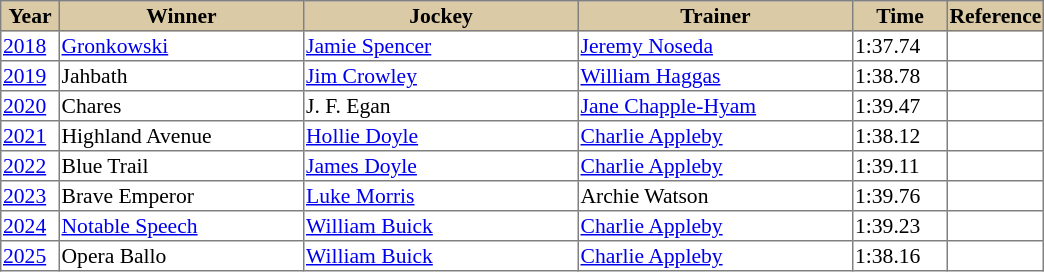<table class = "sortable" | border="1" style="border-collapse: collapse; font-size:90%">
<tr bgcolor="#DACAA5" align="center">
<th style="width:36px"><strong>Year</strong></th>
<th style="width:160px"><strong>Winner</strong></th>
<th style="width:180px"><strong>Jockey</strong></th>
<th style="width:180px"><strong>Trainer</strong></th>
<th style="width:60px"><strong>Time</strong></th>
<th style="width:60px"><strong>Reference</strong></th>
</tr>
<tr>
<td><a href='#'>2018</a></td>
<td><a href='#'>Gronkowski</a></td>
<td><a href='#'>Jamie Spencer</a></td>
<td><a href='#'>Jeremy Noseda</a></td>
<td>1:37.74</td>
<td></td>
</tr>
<tr>
<td><a href='#'>2019</a></td>
<td>Jahbath</td>
<td><a href='#'>Jim Crowley</a></td>
<td><a href='#'>William Haggas</a></td>
<td>1:38.78</td>
<td></td>
</tr>
<tr>
<td><a href='#'>2020</a></td>
<td>Chares</td>
<td>J. F. Egan</td>
<td><a href='#'>Jane Chapple-Hyam</a></td>
<td>1:39.47</td>
<td></td>
</tr>
<tr>
<td><a href='#'>2021</a></td>
<td>Highland Avenue</td>
<td><a href='#'>Hollie Doyle</a></td>
<td><a href='#'>Charlie Appleby</a></td>
<td>1:38.12</td>
<td></td>
</tr>
<tr>
<td><a href='#'>2022</a></td>
<td>Blue Trail</td>
<td><a href='#'>James Doyle</a></td>
<td><a href='#'>Charlie Appleby</a></td>
<td>1:39.11</td>
<td></td>
</tr>
<tr>
<td><a href='#'>2023</a></td>
<td>Brave Emperor</td>
<td><a href='#'>Luke Morris</a></td>
<td>Archie Watson</td>
<td>1:39.76</td>
<td></td>
</tr>
<tr>
<td><a href='#'>2024</a></td>
<td><a href='#'>Notable Speech</a></td>
<td><a href='#'>William Buick</a></td>
<td><a href='#'>Charlie Appleby</a></td>
<td>1:39.23</td>
<td></td>
</tr>
<tr>
<td><a href='#'>2025</a></td>
<td>Opera Ballo</td>
<td><a href='#'>William Buick</a></td>
<td><a href='#'>Charlie Appleby</a></td>
<td>1:38.16</td>
</tr>
</table>
